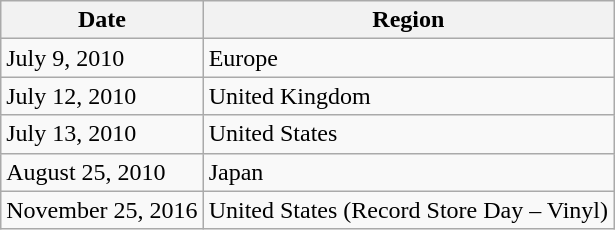<table class="wikitable">
<tr>
<th>Date</th>
<th>Region</th>
</tr>
<tr>
<td>July 9, 2010</td>
<td>Europe</td>
</tr>
<tr>
<td>July 12, 2010</td>
<td>United Kingdom</td>
</tr>
<tr>
<td>July 13, 2010</td>
<td>United States</td>
</tr>
<tr>
<td>August 25, 2010</td>
<td>Japan</td>
</tr>
<tr>
<td>November 25, 2016</td>
<td>United States (Record Store Day – Vinyl)</td>
</tr>
</table>
